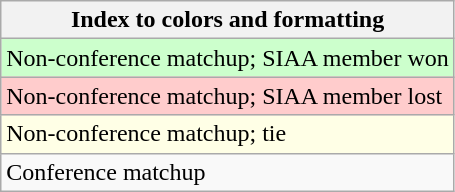<table class="wikitable">
<tr>
<th>Index to colors and formatting</th>
</tr>
<tr bgcolor=#ccffcc>
<td>Non-conference matchup; SIAA member won</td>
</tr>
<tr bgcolor=#ffcccc>
<td>Non-conference matchup; SIAA member lost</td>
</tr>
<tr bgcolor=#ffffe6>
<td>Non-conference matchup; tie</td>
</tr>
<tr>
<td>Conference matchup</td>
</tr>
</table>
